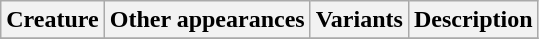<table class="wikitable">
<tr>
<th>Creature</th>
<th>Other appearances</th>
<th>Variants</th>
<th>Description</th>
</tr>
<tr>
</tr>
</table>
